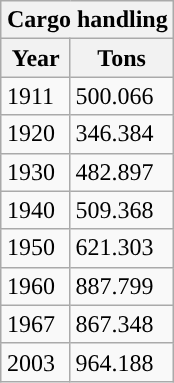<table class="wikitable" ; align="right" ; style="margin-left:1em;">
<tr>
<th colspan="2">Cargo handling</th>
</tr>
<tr>
<th><strong>Year</strong></th>
<th><strong>Tons</strong></th>
</tr>
<tr>
<td>1911</td>
<td>500.066</td>
</tr>
<tr>
<td>1920</td>
<td>346.384</td>
</tr>
<tr>
<td>1930</td>
<td>482.897</td>
</tr>
<tr>
<td>1940</td>
<td>509.368</td>
</tr>
<tr>
<td>1950</td>
<td>621.303</td>
</tr>
<tr>
<td>1960</td>
<td>887.799</td>
</tr>
<tr>
<td>1967</td>
<td>867.348</td>
</tr>
<tr>
<td>2003</td>
<td>964.188</td>
</tr>
</table>
